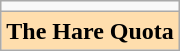<table class="wikitable">
<tr align="center">
<td></td>
</tr>
<tr>
<th style="background:#ffdead;">The Hare Quota</th>
</tr>
</table>
